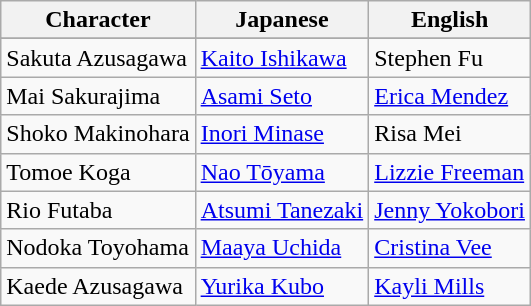<table class="wikitable sortable">
<tr>
<th>Character</th>
<th>Japanese</th>
<th>English</th>
</tr>
<tr>
</tr>
<tr>
<td>Sakuta Azusagawa</td>
<td><a href='#'>Kaito Ishikawa</a></td>
<td>Stephen Fu</td>
</tr>
<tr>
<td>Mai Sakurajima</td>
<td><a href='#'>Asami Seto</a></td>
<td><a href='#'>Erica Mendez</a></td>
</tr>
<tr>
<td>Shoko Makinohara</td>
<td><a href='#'>Inori Minase</a></td>
<td>Risa Mei</td>
</tr>
<tr>
<td>Tomoe Koga</td>
<td><a href='#'>Nao Tōyama</a></td>
<td><a href='#'>Lizzie Freeman</a></td>
</tr>
<tr>
<td>Rio Futaba</td>
<td><a href='#'>Atsumi Tanezaki</a></td>
<td><a href='#'>Jenny Yokobori</a></td>
</tr>
<tr>
<td>Nodoka Toyohama</td>
<td><a href='#'>Maaya Uchida</a></td>
<td><a href='#'>Cristina Vee</a></td>
</tr>
<tr>
<td>Kaede Azusagawa</td>
<td><a href='#'>Yurika Kubo</a></td>
<td><a href='#'>Kayli Mills</a></td>
</tr>
</table>
